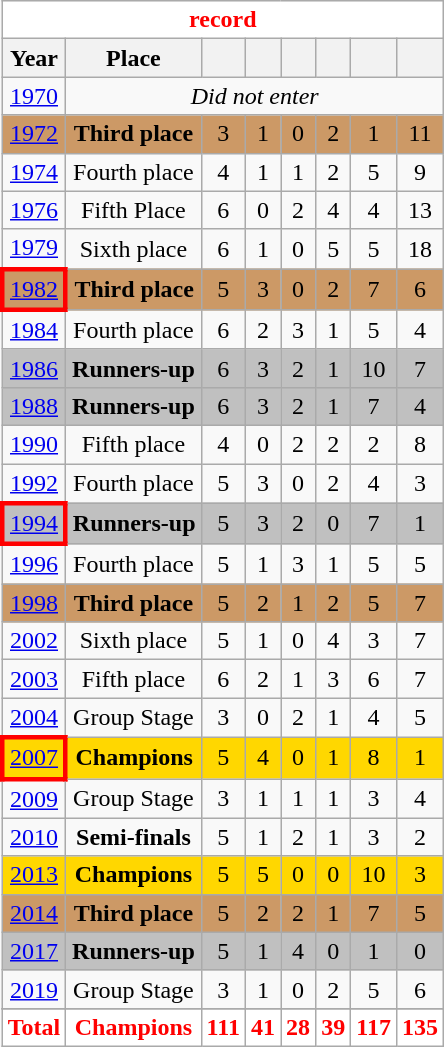<table class="wikitable "style="text-align: center;">
<tr style="color:red;">
<th style="background:#ffffff;" colspan=8><a href='#'></a> record</th>
</tr>
<tr>
<th>Year</th>
<th>Place</th>
<th></th>
<th></th>
<th></th>
<th></th>
<th></th>
<th></th>
</tr>
<tr>
<td align=center> <a href='#'>1970</a></td>
<td colspan=7 align=center><em>Did not enter</em></td>
</tr>
<tr bgcolor="#cc9966">
<td align=center> <a href='#'>1972</a></td>
<td align=center><strong>Third place</strong></td>
<td>3</td>
<td>1</td>
<td>0</td>
<td>2</td>
<td>1</td>
<td>11</td>
</tr>
<tr>
<td align=center><a href='#'>1974</a></td>
<td align=center>Fourth place</td>
<td>4</td>
<td>1</td>
<td>1</td>
<td>2</td>
<td>5</td>
<td>9</td>
</tr>
<tr>
<td align=center> <a href='#'>1976</a></td>
<td align=center>Fifth Place</td>
<td>6</td>
<td>0</td>
<td>2</td>
<td>4</td>
<td>4</td>
<td>13</td>
</tr>
<tr>
<td align=center> <a href='#'>1979</a></td>
<td align=center>Sixth place</td>
<td>6</td>
<td>1</td>
<td>0</td>
<td>5</td>
<td>5</td>
<td>18</td>
</tr>
<tr bgcolor="#cc9966">
<td align=center style="border: 3px solid red"> <a href='#'>1982</a></td>
<td align=center><strong>Third place</strong></td>
<td>5</td>
<td>3</td>
<td>0</td>
<td>2</td>
<td>7</td>
<td>6</td>
</tr>
<tr>
<td align=center> <a href='#'>1984</a></td>
<td align=center>Fourth place</td>
<td>6</td>
<td>2</td>
<td>3</td>
<td>1</td>
<td>5</td>
<td>4</td>
</tr>
<tr bgcolor=silver>
<td align=center> <a href='#'>1986</a></td>
<td align=center><strong>Runners-up</strong></td>
<td>6</td>
<td>3</td>
<td>2</td>
<td>1</td>
<td>10</td>
<td>7</td>
</tr>
<tr bgcolor=silver>
<td align=center> <a href='#'>1988</a></td>
<td align=center><strong>Runners-up</strong></td>
<td>6</td>
<td>3</td>
<td>2</td>
<td>1</td>
<td>7</td>
<td>4</td>
</tr>
<tr>
<td align=center> <a href='#'>1990</a></td>
<td align=center>Fifth place</td>
<td>4</td>
<td>0</td>
<td>2</td>
<td>2</td>
<td>2</td>
<td>8</td>
</tr>
<tr>
<td align=center> <a href='#'>1992</a></td>
<td align=center>Fourth place</td>
<td>5</td>
<td>3</td>
<td>0</td>
<td>2</td>
<td>4</td>
<td>3</td>
</tr>
<tr bgcolor=silver>
<td align=center style="border: 3px solid red"> <a href='#'>1994</a></td>
<td align=center><strong>Runners-up</strong></td>
<td>5</td>
<td>3</td>
<td>2</td>
<td>0</td>
<td>7</td>
<td>1</td>
</tr>
<tr>
<td align=center> <a href='#'>1996</a></td>
<td align=center>Fourth place</td>
<td>5</td>
<td>1</td>
<td>3</td>
<td>1</td>
<td>5</td>
<td>5</td>
</tr>
<tr bgcolor="#cc9966">
<td align=center> <a href='#'>1998</a></td>
<td align=center><strong>Third place</strong></td>
<td>5</td>
<td>2</td>
<td>1</td>
<td>2</td>
<td>5</td>
<td>7</td>
</tr>
<tr>
<td align=center> <a href='#'>2002</a></td>
<td align=center>Sixth place</td>
<td>5</td>
<td>1</td>
<td>0</td>
<td>4</td>
<td>3</td>
<td>7</td>
</tr>
<tr>
<td align=center> <a href='#'>2003</a></td>
<td align=center>Fifth place</td>
<td>6</td>
<td>2</td>
<td>1</td>
<td>3</td>
<td>6</td>
<td>7</td>
</tr>
<tr>
<td align=center> <a href='#'>2004</a></td>
<td align=center>Group Stage</td>
<td>3</td>
<td>0</td>
<td>2</td>
<td>1</td>
<td>4</td>
<td>5</td>
</tr>
<tr bgcolor=gold>
<td align=center style="border: 3px solid red"> <a href='#'>2007</a></td>
<td align=center><strong>Champions</strong></td>
<td>5</td>
<td>4</td>
<td>0</td>
<td>1</td>
<td>8</td>
<td>1</td>
</tr>
<tr>
<td align=center> <a href='#'>2009</a></td>
<td align=center>Group Stage</td>
<td>3</td>
<td>1</td>
<td>1</td>
<td>1</td>
<td>3</td>
<td>4</td>
</tr>
<tr>
<td align=center> <a href='#'>2010</a></td>
<td align=center><strong>Semi-finals</strong></td>
<td>5</td>
<td>1</td>
<td>2</td>
<td>1</td>
<td>3</td>
<td>2</td>
</tr>
<tr bgcolor=gold>
<td align=center> <a href='#'>2013</a></td>
<td align=center><strong>Champions</strong></td>
<td>5</td>
<td>5</td>
<td>0</td>
<td>0</td>
<td>10</td>
<td>3</td>
</tr>
<tr bgcolor="#cc9966">
<td align=center> <a href='#'>2014</a></td>
<td align=center><strong>Third place</strong></td>
<td>5</td>
<td>2</td>
<td>2</td>
<td>1</td>
<td>7</td>
<td>5</td>
</tr>
<tr bgcolor=silver>
<td align=center> <a href='#'>2017</a></td>
<td align=center><strong>Runners-up</strong></td>
<td>5</td>
<td>1</td>
<td>4</td>
<td>0</td>
<td>1</td>
<td>0</td>
</tr>
<tr>
<td align=center> <a href='#'>2019</a></td>
<td align=center>Group Stage</td>
<td>3</td>
<td>1</td>
<td>0</td>
<td>2</td>
<td>5</td>
<td>6</td>
</tr>
<tr>
</tr>
<tr style="color:red;">
<th style="background:#ffffff;"><strong>Total</strong></th>
<th style="background:#ffffff;">Champions</th>
<th style="background:#ffffff;">111</th>
<th style="background:#ffffff;">41</th>
<th style="background:#ffffff;">28</th>
<th style="background:#ffffff;">39</th>
<th style="background:#ffffff;">117</th>
<th style="background:#ffffff;">135</th>
</tr>
</table>
